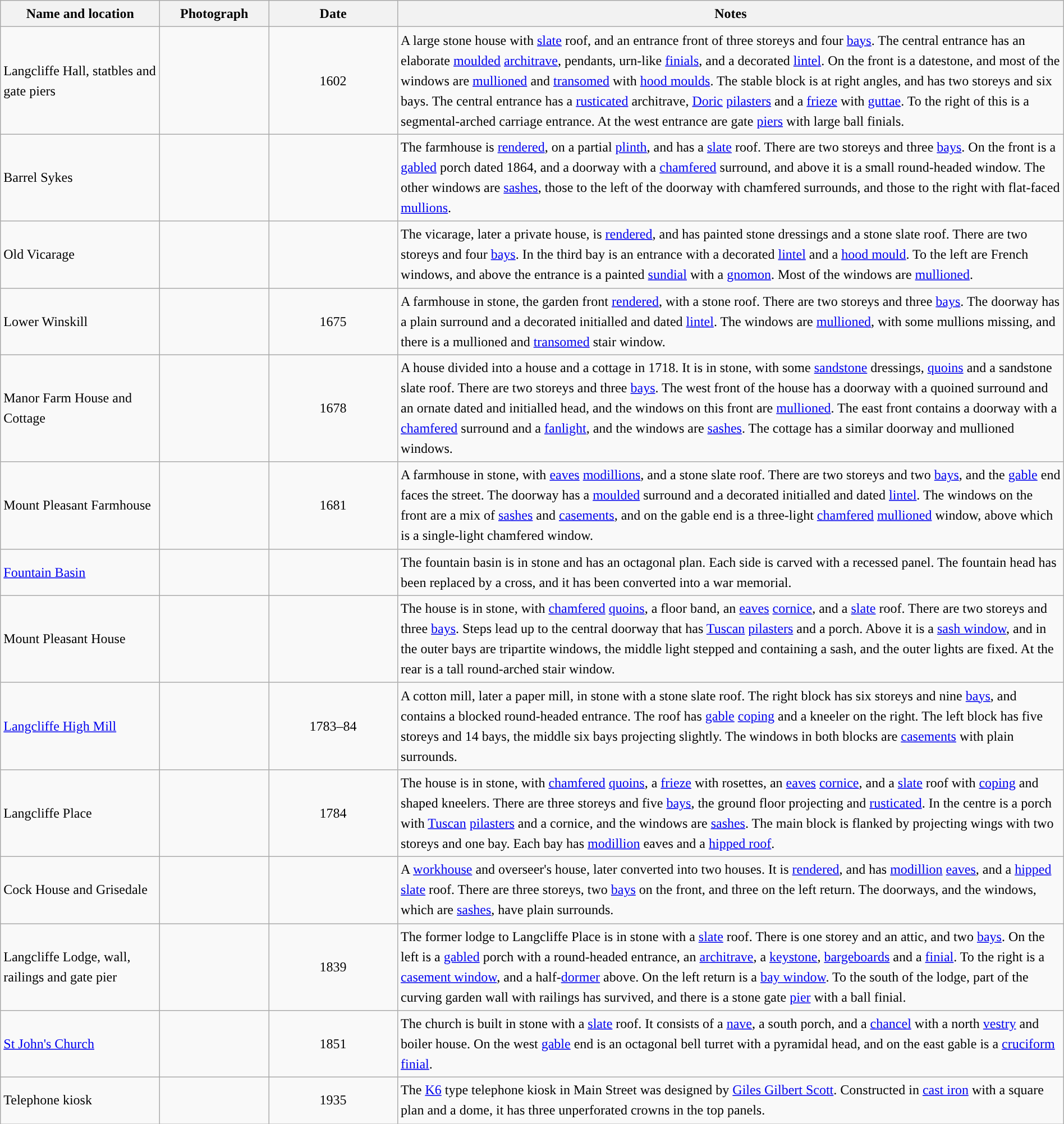<table class="wikitable sortable plainrowheaders" style="width:100%;border:0px;text-align:left;line-height:150%;">
<tr>
<th scope="col"  style="width:150px">Name and location</th>
<th scope="col"  style="width:100px" class="unsortable">Photograph</th>
<th scope="col"  style="width:120px">Date</th>
<th scope="col"  style="width:650px" class="unsortable">Notes</th>
</tr>
<tr>
<td>Langcliffe Hall, statbles and gate piers<br><small></small></td>
<td></td>
<td align="center">1602</td>
<td>A large stone house with <a href='#'>slate</a> roof, and an entrance front of three storeys and four <a href='#'>bays</a>. The central entrance has an elaborate <a href='#'>moulded</a> <a href='#'>architrave</a>, pendants, urn-like <a href='#'>finials</a>, and a decorated <a href='#'>lintel</a>. On the front is a datestone, and most of the windows are <a href='#'>mullioned</a> and <a href='#'>transomed</a> with <a href='#'>hood moulds</a>. The stable block is at right angles, and has two storeys and six bays. The central entrance has a <a href='#'>rusticated</a> architrave,  <a href='#'>Doric</a> <a href='#'>pilasters</a> and a <a href='#'>frieze</a> with <a href='#'>guttae</a>. To the right of this is a segmental-arched carriage entrance. At the west entrance are gate <a href='#'>piers</a> with large ball finials.</td>
</tr>
<tr>
<td>Barrel Sykes<br><small></small></td>
<td></td>
<td align="center"></td>
<td>The farmhouse is <a href='#'>rendered</a>, on a partial <a href='#'>plinth</a>, and has a <a href='#'>slate</a> roof. There are two storeys and three <a href='#'>bays</a>. On the front is a <a href='#'>gabled</a> porch dated 1864, and a doorway with a <a href='#'>chamfered</a> surround, and above it is a small round-headed window. The other windows are <a href='#'>sashes</a>, those to the left of the doorway with chamfered surrounds, and those to the right with flat-faced <a href='#'>mullions</a>.</td>
</tr>
<tr>
<td>Old Vicarage<br><small></small></td>
<td></td>
<td align="center"></td>
<td>The vicarage, later a private house, is <a href='#'>rendered</a>, and has painted stone dressings and a stone slate roof. There are two storeys and four <a href='#'>bays</a>. In the third bay is an entrance with a decorated <a href='#'>lintel</a> and a <a href='#'>hood mould</a>. To the left are French windows, and above the entrance is a painted <a href='#'>sundial</a> with a <a href='#'>gnomon</a>. Most of the windows are <a href='#'>mullioned</a>.</td>
</tr>
<tr>
<td>Lower Winskill<br><small></small></td>
<td></td>
<td align="center">1675</td>
<td>A farmhouse in stone, the garden front <a href='#'>rendered</a>, with a stone roof. There are two storeys and three <a href='#'>bays</a>. The doorway has a plain surround and a decorated initialled and dated <a href='#'>lintel</a>. The windows are <a href='#'>mullioned</a>, with some mullions missing, and there is a mullioned and <a href='#'>transomed</a> stair window.</td>
</tr>
<tr>
<td>Manor Farm House and Cottage<br><small></small></td>
<td></td>
<td align="center">1678</td>
<td>A house divided into a house and a cottage in 1718. It is in stone, with some <a href='#'>sandstone</a> dressings, <a href='#'>quoins</a> and a sandstone slate roof. There are two storeys and three <a href='#'>bays</a>. The west front of the house has a doorway with a quoined surround and an ornate dated and initialled head, and the windows on this front are <a href='#'>mullioned</a>. The east front contains a doorway with a <a href='#'>chamfered</a> surround and a <a href='#'>fanlight</a>, and the windows are <a href='#'>sashes</a>. The cottage has a similar doorway and mullioned windows.</td>
</tr>
<tr>
<td>Mount Pleasant Farmhouse<br><small></small></td>
<td></td>
<td align="center">1681</td>
<td>A farmhouse in stone, with <a href='#'>eaves</a> <a href='#'>modillions</a>, and a stone slate roof. There are two storeys and two <a href='#'>bays</a>, and the <a href='#'>gable</a> end faces the street. The doorway has a <a href='#'>moulded</a> surround and a decorated initialled and dated <a href='#'>lintel</a>. The windows on the front are a mix of <a href='#'>sashes</a> and <a href='#'>casements</a>, and on the gable end is a three-light <a href='#'>chamfered</a> <a href='#'>mullioned</a> window, above which is a single-light chamfered window.</td>
</tr>
<tr>
<td><a href='#'>Fountain Basin</a><br><small></small></td>
<td></td>
<td align="center"></td>
<td>The fountain basin is in stone and has an octagonal plan. Each side is carved with a recessed panel. The fountain head  has been replaced by a cross, and it has been converted into a war memorial.</td>
</tr>
<tr>
<td>Mount Pleasant House<br><small></small></td>
<td></td>
<td align="center"></td>
<td>The house is in stone, with <a href='#'>chamfered</a> <a href='#'>quoins</a>, a floor band, an <a href='#'>eaves</a> <a href='#'>cornice</a>, and a <a href='#'>slate</a> roof. There are two storeys and three <a href='#'>bays</a>. Steps lead up to the central doorway that has <a href='#'>Tuscan</a> <a href='#'>pilasters</a> and a porch. Above it is a <a href='#'>sash window</a>, and in the outer bays are tripartite windows, the middle light stepped and containing a sash, and the outer lights are fixed. At the rear is a tall round-arched stair window.</td>
</tr>
<tr>
<td><a href='#'>Langcliffe High Mill</a><br><small></small></td>
<td></td>
<td align="center">1783–84</td>
<td>A cotton mill, later a paper mill, in stone with a stone slate roof. The right block has six storeys and nine <a href='#'>bays</a>, and contains a blocked round-headed entrance. The roof has <a href='#'>gable</a> <a href='#'>coping</a> and a kneeler on the right. The left block has five storeys and 14 bays, the middle six bays projecting slightly. The windows in both blocks are <a href='#'>casements</a> with plain surrounds.</td>
</tr>
<tr>
<td>Langcliffe Place<br><small></small></td>
<td></td>
<td align="center">1784</td>
<td>The house is in stone, with <a href='#'>chamfered</a> <a href='#'>quoins</a>, a <a href='#'>frieze</a> with rosettes, an <a href='#'>eaves</a> <a href='#'>cornice</a>, and a <a href='#'>slate</a> roof with <a href='#'>coping</a> and shaped kneelers. There are three storeys and five <a href='#'>bays</a>, the ground floor projecting and <a href='#'>rusticated</a>. In the centre is a porch with <a href='#'>Tuscan</a> <a href='#'>pilasters</a> and a cornice, and the windows are <a href='#'>sashes</a>. The main block is flanked by projecting wings with two storeys and one bay. Each bay has <a href='#'>modillion</a> eaves and a <a href='#'>hipped roof</a>.</td>
</tr>
<tr>
<td>Cock House and Grisedale<br><small></small></td>
<td></td>
<td align="center"></td>
<td>A <a href='#'>workhouse</a> and overseer's house, later converted into two houses. It is <a href='#'>rendered</a>, and has <a href='#'>modillion</a> <a href='#'>eaves</a>, and a <a href='#'>hipped</a> <a href='#'>slate</a> roof. There are three storeys, two <a href='#'>bays</a> on the front, and three on the left return. The doorways, and the windows, which are <a href='#'>sashes</a>, have plain surrounds.</td>
</tr>
<tr>
<td>Langcliffe Lodge, wall, railings and gate pier<br><small></small></td>
<td></td>
<td align="center">1839</td>
<td>The former lodge to Langcliffe Place is in stone with a <a href='#'>slate</a> roof. There is one storey and an attic, and two <a href='#'>bays</a>. On the left is a <a href='#'>gabled</a> porch with a round-headed entrance, an <a href='#'>architrave</a>, a <a href='#'>keystone</a>, <a href='#'>bargeboards</a> and a <a href='#'>finial</a>. To the right is a <a href='#'>casement window</a>, and a half-<a href='#'>dormer</a> above. On the left return is a <a href='#'>bay window</a>. To the south of the lodge, part of the curving garden wall with railings has survived, and there is a stone gate <a href='#'>pier</a> with a ball finial.</td>
</tr>
<tr>
<td><a href='#'>St John's Church</a><br><small></small></td>
<td></td>
<td align="center">1851</td>
<td>The church is built in stone with a <a href='#'>slate</a> roof. It consists of a <a href='#'>nave</a>, a south porch, and a <a href='#'>chancel</a> with a north <a href='#'>vestry</a> and boiler house. On the west <a href='#'>gable</a> end is an octagonal bell turret with a pyramidal head, and on the east gable is a <a href='#'>cruciform</a> <a href='#'>finial</a>.</td>
</tr>
<tr>
<td>Telephone kiosk<br><small></small></td>
<td></td>
<td align="center">1935</td>
<td>The <a href='#'>K6</a> type telephone kiosk in Main Street was designed by <a href='#'>Giles Gilbert Scott</a>.  Constructed in <a href='#'>cast iron</a> with a square plan and a dome, it has three unperforated crowns in the top panels.</td>
</tr>
<tr>
</tr>
</table>
